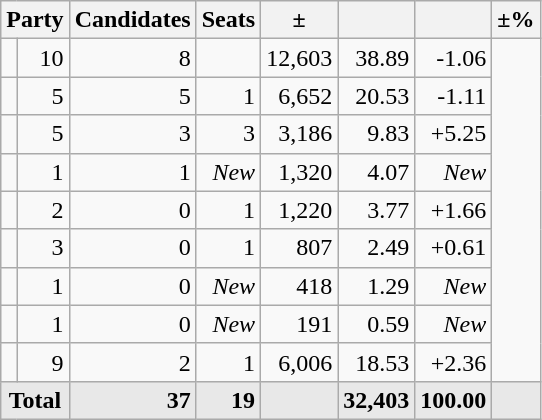<table class=wikitable>
<tr>
<th colspan=2 align=center>Party</th>
<th>Candidates</th>
<th>Seats</th>
<th>±</th>
<th></th>
<th></th>
<th>±%</th>
</tr>
<tr>
<td></td>
<td align=right>10</td>
<td align=right>8</td>
<td align=right></td>
<td align=right>12,603</td>
<td align=right>38.89</td>
<td align=right>-1.06</td>
</tr>
<tr>
<td></td>
<td align=right>5</td>
<td align=right>5</td>
<td align=right>1</td>
<td align=right>6,652</td>
<td align=right>20.53</td>
<td align=right>-1.11</td>
</tr>
<tr>
<td></td>
<td align=right>5</td>
<td align=right>3</td>
<td align=right>3</td>
<td align=right>3,186</td>
<td align=right>9.83</td>
<td align=right>+5.25</td>
</tr>
<tr>
<td></td>
<td align=right>1</td>
<td align=right>1</td>
<td align=right><em>New</em></td>
<td align=right>1,320</td>
<td align=right>4.07</td>
<td align=right><em>New</em></td>
</tr>
<tr>
<td></td>
<td align=right>2</td>
<td align=right>0</td>
<td align=right>1</td>
<td align=right>1,220</td>
<td align=right>3.77</td>
<td align=right>+1.66</td>
</tr>
<tr>
<td></td>
<td align=right>3</td>
<td align=right>0</td>
<td align=right>1</td>
<td align=right>807</td>
<td align=right>2.49</td>
<td align=right>+0.61</td>
</tr>
<tr>
<td></td>
<td align=right>1</td>
<td align=right>0</td>
<td align=right><em>New</em></td>
<td align=right>418</td>
<td align=right>1.29</td>
<td align=right><em>New</em></td>
</tr>
<tr>
<td></td>
<td align=right>1</td>
<td align=right>0</td>
<td align=right><em>New</em></td>
<td align=right>191</td>
<td align=right>0.59</td>
<td align=right><em>New</em></td>
</tr>
<tr>
<td></td>
<td align=right>9</td>
<td align=right>2</td>
<td align=right>1</td>
<td align=right>6,006</td>
<td align=right>18.53</td>
<td align=right>+2.36</td>
</tr>
<tr style="font-weight:bold; background:rgb(232,232,232);">
<td colspan=2 align=center>Total</td>
<td align=right>37</td>
<td align=right>19</td>
<td align=center></td>
<td align=right>32,403</td>
<td align=center>100.00</td>
<td align=center></td>
</tr>
</table>
